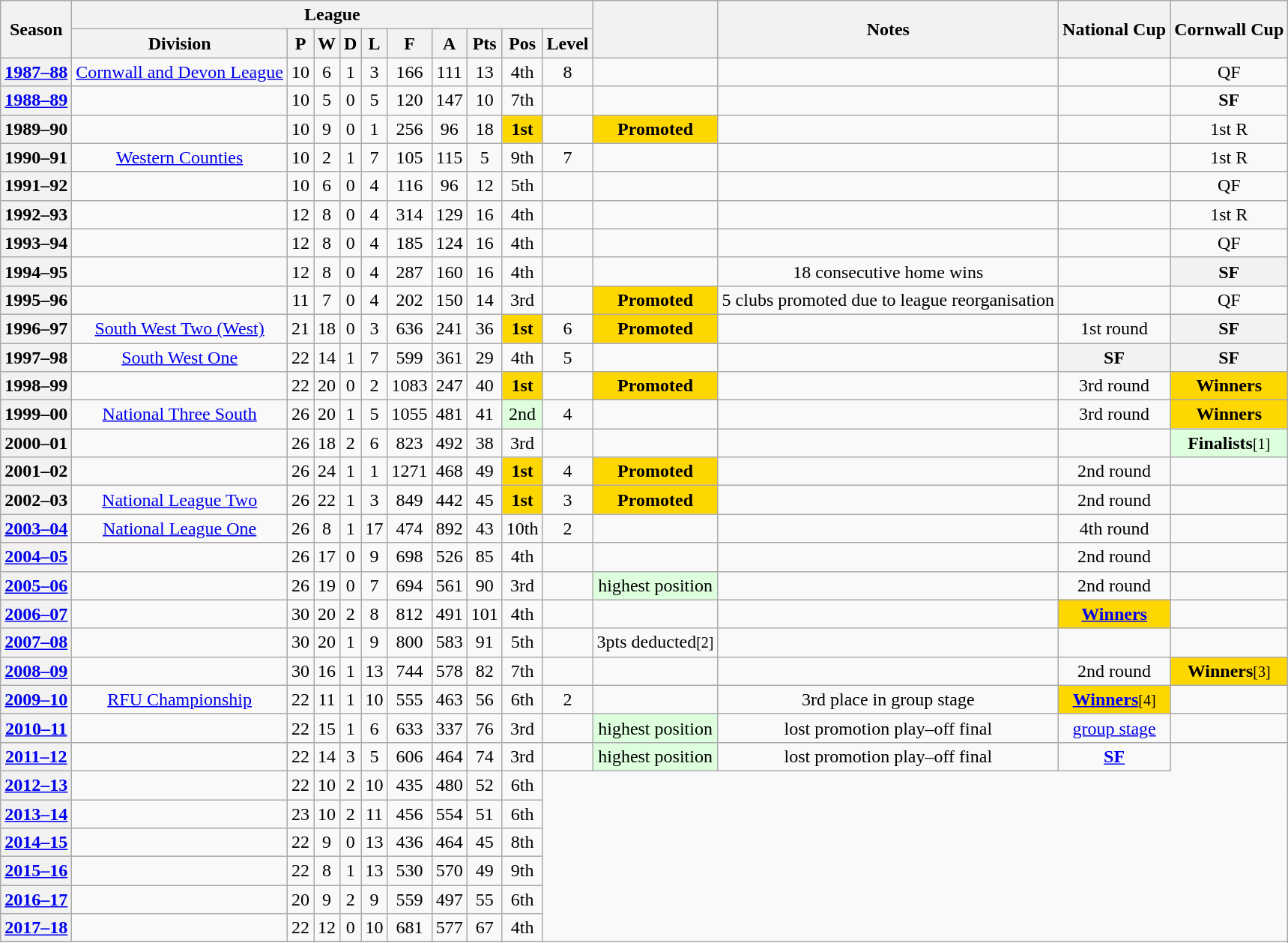<table class="wikitable" style="text-align: center">
<tr>
<th rowspan=2>Season</th>
<th colspan=10>League</th>
<th rowspan=2></th>
<th rowspan=2>Notes</th>
<th rowspan=2 colspan=1>National Cup</th>
<th rowspan=2 colspan=1>Cornwall Cup</th>
</tr>
<tr>
<th>Division</th>
<th>P</th>
<th>W</th>
<th>D</th>
<th>L</th>
<th>F</th>
<th>A</th>
<th>Pts</th>
<th>Pos</th>
<th>Level</th>
</tr>
<tr>
<th><a href='#'>1987–88</a></th>
<td><a href='#'>Cornwall and Devon League</a></td>
<td>10</td>
<td>6</td>
<td>1</td>
<td>3</td>
<td>166</td>
<td>111</td>
<td>13</td>
<td>4th</td>
<td>8</td>
<td></td>
<td></td>
<td></td>
<td>QF</td>
</tr>
<tr>
<th><a href='#'>1988–89</a></th>
<td></td>
<td>10</td>
<td>5</td>
<td>0</td>
<td>5</td>
<td>120</td>
<td>147</td>
<td>10</td>
<td>7th</td>
<td></td>
<td></td>
<td></td>
<td></td>
<td><strong>SF</strong></td>
</tr>
<tr>
<th>1989–90</th>
<td></td>
<td>10</td>
<td>9</td>
<td>0</td>
<td>1</td>
<td>256</td>
<td>96</td>
<td>18</td>
<td bgcolor=gold><strong>1st</strong></td>
<td></td>
<td bgcolor=gold><strong>Promoted</strong></td>
<td></td>
<td></td>
<td>1st R</td>
</tr>
<tr>
<th>1990–91</th>
<td><a href='#'>Western Counties</a></td>
<td>10</td>
<td>2</td>
<td>1</td>
<td>7</td>
<td>105</td>
<td>115</td>
<td>5</td>
<td>9th</td>
<td>7</td>
<td></td>
<td></td>
<td></td>
<td>1st R</td>
</tr>
<tr>
<th>1991–92</th>
<td></td>
<td>10</td>
<td>6</td>
<td>0</td>
<td>4</td>
<td>116</td>
<td>96</td>
<td>12</td>
<td>5th</td>
<td></td>
<td></td>
<td></td>
<td></td>
<td>QF</td>
</tr>
<tr>
<th>1992–93</th>
<td></td>
<td>12</td>
<td>8</td>
<td>0</td>
<td>4</td>
<td>314</td>
<td>129</td>
<td>16</td>
<td>4th</td>
<td></td>
<td></td>
<td></td>
<td></td>
<td>1st R</td>
</tr>
<tr>
<th>1993–94</th>
<td></td>
<td>12</td>
<td>8</td>
<td>0</td>
<td>4</td>
<td>185</td>
<td>124</td>
<td>16</td>
<td>4th</td>
<td></td>
<td></td>
<td></td>
<td></td>
<td>QF</td>
</tr>
<tr>
<th>1994–95</th>
<td></td>
<td>12</td>
<td>8</td>
<td>0</td>
<td>4</td>
<td>287</td>
<td>160</td>
<td>16</td>
<td>4th</td>
<td></td>
<td></td>
<td>18 consecutive home wins</td>
<td></td>
<th>SF</th>
</tr>
<tr>
<th>1995–96</th>
<td></td>
<td>11</td>
<td>7</td>
<td>0</td>
<td>4</td>
<td>202</td>
<td>150</td>
<td>14</td>
<td>3rd</td>
<td></td>
<td bgcolor=gold><strong>Promoted</strong></td>
<td>5 clubs promoted due to league reorganisation</td>
<td></td>
<td>QF</td>
</tr>
<tr>
<th>1996–97</th>
<td><a href='#'>South West Two (West)</a></td>
<td>21</td>
<td>18</td>
<td>0</td>
<td>3</td>
<td>636</td>
<td>241</td>
<td>36</td>
<td bgcolor=gold><strong>1st</strong></td>
<td>6</td>
<td bgcolor=gold><strong>Promoted</strong></td>
<td></td>
<td>1st round</td>
<th>SF</th>
</tr>
<tr>
<th>1997–98</th>
<td><a href='#'>South West One</a></td>
<td>22</td>
<td>14</td>
<td>1</td>
<td>7</td>
<td>599</td>
<td>361</td>
<td>29</td>
<td>4th</td>
<td>5</td>
<td></td>
<td></td>
<th>SF</th>
<th>SF</th>
</tr>
<tr>
<th>1998–99</th>
<td></td>
<td>22</td>
<td>20</td>
<td>0</td>
<td>2</td>
<td>1083</td>
<td>247</td>
<td>40</td>
<td bgcolor=gold><strong>1st</strong></td>
<td></td>
<td bgcolor=gold><strong>Promoted</strong></td>
<td></td>
<td>3rd round</td>
<td bgcolor=gold><strong>Winners</strong></td>
</tr>
<tr>
<th>1999–00</th>
<td><a href='#'>National Three South</a></td>
<td>26</td>
<td>20</td>
<td>1</td>
<td>5</td>
<td>1055</td>
<td>481</td>
<td>41</td>
<td bgcolor="#DDFFDD">2nd</td>
<td>4</td>
<td></td>
<td></td>
<td>3rd round</td>
<td bgcolor=gold><strong>Winners</strong></td>
</tr>
<tr>
<th>2000–01</th>
<td></td>
<td>26</td>
<td>18</td>
<td>2</td>
<td>6</td>
<td>823</td>
<td>492</td>
<td>38</td>
<td>3rd</td>
<td></td>
<td></td>
<td></td>
<td></td>
<td bgcolor="#DDFFDD"><strong>Finalists</strong><small>[1]</small></td>
</tr>
<tr>
<th>2001–02</th>
<td></td>
<td>26</td>
<td>24</td>
<td>1</td>
<td>1</td>
<td>1271</td>
<td>468</td>
<td>49</td>
<td bgcolor=gold><strong>1st</strong></td>
<td>4</td>
<td bgcolor=gold><strong>Promoted</strong></td>
<td></td>
<td>2nd round</td>
<td></td>
</tr>
<tr>
<th>2002–03</th>
<td><a href='#'>National League Two</a></td>
<td>26</td>
<td>22</td>
<td>1</td>
<td>3</td>
<td>849</td>
<td>442</td>
<td>45</td>
<td bgcolor=gold><strong>1st</strong></td>
<td>3</td>
<td bgcolor=gold><strong>Promoted</strong></td>
<td></td>
<td>2nd round</td>
<td></td>
</tr>
<tr>
<th><a href='#'>2003–04</a></th>
<td><a href='#'>National League One</a></td>
<td>26</td>
<td>8</td>
<td>1</td>
<td>17</td>
<td>474</td>
<td>892</td>
<td>43</td>
<td>10th</td>
<td>2</td>
<td></td>
<td></td>
<td>4th round</td>
<td></td>
</tr>
<tr>
<th><a href='#'>2004–05</a></th>
<td></td>
<td>26</td>
<td>17</td>
<td>0</td>
<td>9</td>
<td>698</td>
<td>526</td>
<td>85</td>
<td>4th</td>
<td></td>
<td></td>
<td></td>
<td>2nd round</td>
<td></td>
</tr>
<tr>
<th><a href='#'>2005–06</a></th>
<td></td>
<td>26</td>
<td>19</td>
<td>0</td>
<td>7</td>
<td>694</td>
<td>561</td>
<td>90</td>
<td>3rd</td>
<td></td>
<td bgcolor="#DDFFDD">highest position</td>
<td></td>
<td>2nd round</td>
<td></td>
</tr>
<tr>
<th><a href='#'>2006–07</a></th>
<td></td>
<td>30</td>
<td>20</td>
<td>2</td>
<td>8</td>
<td>812</td>
<td>491</td>
<td>101</td>
<td>4th</td>
<td></td>
<td></td>
<td></td>
<td bgcolor=gold><strong><a href='#'>Winners</a></strong></td>
<td></td>
</tr>
<tr>
<th><a href='#'>2007–08</a></th>
<td></td>
<td>30</td>
<td>20</td>
<td>1</td>
<td>9</td>
<td>800</td>
<td>583</td>
<td>91</td>
<td>5th</td>
<td></td>
<td>3pts deducted<small>[2]</small></td>
<td></td>
<td></td>
</tr>
<tr>
<th><a href='#'>2008–09</a></th>
<td></td>
<td>30</td>
<td>16</td>
<td>1</td>
<td>13</td>
<td>744</td>
<td>578</td>
<td>82</td>
<td>7th</td>
<td></td>
<td></td>
<td></td>
<td>2nd round</td>
<td bgcolor=gold><strong>Winners</strong><small>[3]</small></td>
</tr>
<tr>
<th><a href='#'>2009–10</a></th>
<td><a href='#'>RFU Championship</a></td>
<td>22</td>
<td>11</td>
<td>1</td>
<td>10</td>
<td>555</td>
<td>463</td>
<td>56</td>
<td>6th</td>
<td>2</td>
<td></td>
<td>3rd place in group stage</td>
<td bgcolor=gold><strong><a href='#'>Winners</a></strong><small>[4]</small></td>
<td></td>
</tr>
<tr>
<th><a href='#'>2010–11</a></th>
<td></td>
<td>22</td>
<td>15</td>
<td>1</td>
<td>6</td>
<td>633</td>
<td>337</td>
<td>76</td>
<td>3rd</td>
<td></td>
<td bgcolor="#DDFFDD">highest position</td>
<td>lost promotion play–off final</td>
<td><a href='#'>group stage</a></td>
<td></td>
</tr>
<tr>
<th><a href='#'>2011–12</a></th>
<td></td>
<td>22</td>
<td>14</td>
<td>3</td>
<td>5</td>
<td>606</td>
<td>464</td>
<td>74</td>
<td>3rd</td>
<td></td>
<td bgcolor="#DDFFDD">highest position</td>
<td>lost promotion play–off final</td>
<td><strong><a href='#'>SF</a></strong></td>
</tr>
<tr>
<th><a href='#'>2012–13</a></th>
<td></td>
<td>22</td>
<td>10</td>
<td>2</td>
<td>10</td>
<td>435</td>
<td>480</td>
<td>52</td>
<td>6th</td>
</tr>
<tr>
<th><a href='#'>2013–14</a></th>
<td></td>
<td>23</td>
<td>10</td>
<td>2</td>
<td>11</td>
<td>456</td>
<td>554</td>
<td>51</td>
<td>6th</td>
</tr>
<tr>
<th><a href='#'>2014–15</a></th>
<td></td>
<td>22</td>
<td>9</td>
<td>0</td>
<td>13</td>
<td>436</td>
<td>464</td>
<td>45</td>
<td>8th</td>
</tr>
<tr>
<th><a href='#'>2015–16</a></th>
<td></td>
<td>22</td>
<td>8</td>
<td>1</td>
<td>13</td>
<td>530</td>
<td>570</td>
<td>49</td>
<td>9th</td>
</tr>
<tr>
<th><a href='#'>2016–17</a></th>
<td></td>
<td>20</td>
<td>9</td>
<td>2</td>
<td>9</td>
<td>559</td>
<td>497</td>
<td>55</td>
<td>6th</td>
</tr>
<tr>
<th><a href='#'>2017–18</a></th>
<td></td>
<td>22</td>
<td>12</td>
<td>0</td>
<td>10</td>
<td>681</td>
<td>577</td>
<td>67</td>
<td>4th</td>
</tr>
<tr>
</tr>
</table>
